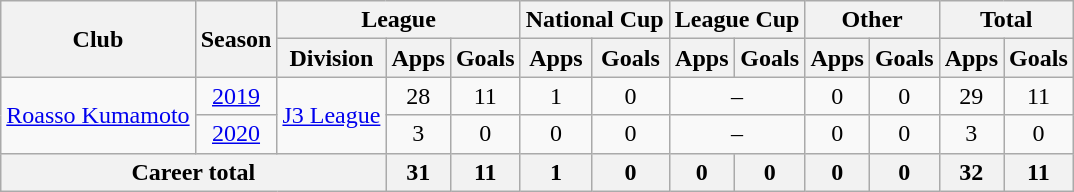<table class="wikitable" style="text-align: center">
<tr>
<th rowspan="2">Club</th>
<th rowspan="2">Season</th>
<th colspan="3">League</th>
<th colspan="2">National Cup</th>
<th colspan="2">League Cup</th>
<th colspan="2">Other</th>
<th colspan="2">Total</th>
</tr>
<tr>
<th>Division</th>
<th>Apps</th>
<th>Goals</th>
<th>Apps</th>
<th>Goals</th>
<th>Apps</th>
<th>Goals</th>
<th>Apps</th>
<th>Goals</th>
<th>Apps</th>
<th>Goals</th>
</tr>
<tr>
<td rowspan="2"><a href='#'>Roasso Kumamoto</a></td>
<td><a href='#'>2019</a></td>
<td rowspan="2"><a href='#'>J3 League</a></td>
<td>28</td>
<td>11</td>
<td>1</td>
<td>0</td>
<td colspan="2">–</td>
<td>0</td>
<td>0</td>
<td>29</td>
<td>11</td>
</tr>
<tr>
<td><a href='#'>2020</a></td>
<td>3</td>
<td>0</td>
<td>0</td>
<td>0</td>
<td colspan="2">–</td>
<td>0</td>
<td>0</td>
<td>3</td>
<td>0</td>
</tr>
<tr>
<th colspan=3>Career total</th>
<th>31</th>
<th>11</th>
<th>1</th>
<th>0</th>
<th>0</th>
<th>0</th>
<th>0</th>
<th>0</th>
<th>32</th>
<th>11</th>
</tr>
</table>
